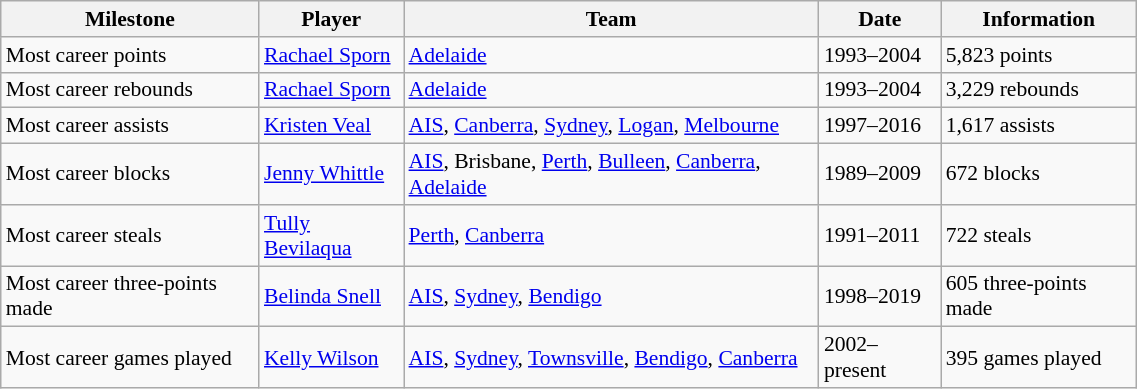<table class="wikitable" style="width:60%; text-align:left; font-size:90%">
<tr>
<th>Milestone</th>
<th>Player</th>
<th>Team</th>
<th>Date</th>
<th>Information</th>
</tr>
<tr>
<td>Most career points</td>
<td><a href='#'>Rachael Sporn</a></td>
<td><a href='#'>Adelaide</a></td>
<td>1993–2004</td>
<td>5,823 points</td>
</tr>
<tr>
<td>Most career rebounds</td>
<td><a href='#'>Rachael Sporn</a></td>
<td><a href='#'>Adelaide</a></td>
<td>1993–2004</td>
<td>3,229 rebounds</td>
</tr>
<tr>
<td>Most career assists</td>
<td><a href='#'>Kristen Veal</a></td>
<td><a href='#'>AIS</a>, <a href='#'>Canberra</a>, <a href='#'>Sydney</a>, <a href='#'>Logan</a>, <a href='#'>Melbourne</a></td>
<td>1997–2016</td>
<td>1,617 assists</td>
</tr>
<tr>
<td>Most career blocks</td>
<td><a href='#'>Jenny Whittle</a></td>
<td><a href='#'>AIS</a>, Brisbane, <a href='#'>Perth</a>, <a href='#'>Bulleen</a>, <a href='#'>Canberra</a>, <a href='#'>Adelaide</a></td>
<td>1989–2009</td>
<td>672 blocks</td>
</tr>
<tr>
<td>Most career steals</td>
<td><a href='#'>Tully Bevilaqua</a></td>
<td><a href='#'>Perth</a>, <a href='#'>Canberra</a></td>
<td>1991–2011</td>
<td>722 steals</td>
</tr>
<tr>
<td>Most career three-points made</td>
<td><a href='#'>Belinda Snell</a></td>
<td><a href='#'>AIS</a>, <a href='#'>Sydney</a>, <a href='#'>Bendigo</a></td>
<td>1998–2019</td>
<td>605 three-points made</td>
</tr>
<tr>
<td>Most career games played</td>
<td><a href='#'>Kelly Wilson</a></td>
<td><a href='#'>AIS</a>, <a href='#'>Sydney</a>, <a href='#'>Townsville</a>, <a href='#'>Bendigo</a>, <a href='#'>Canberra</a></td>
<td>2002–present</td>
<td>395 games played</td>
</tr>
</table>
